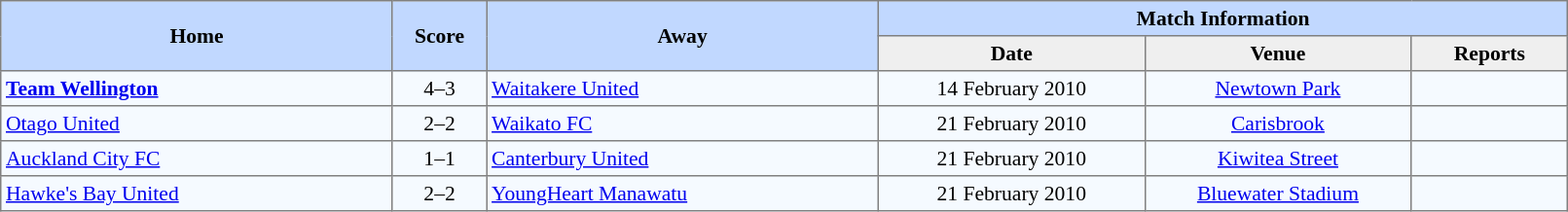<table border=1 style="border-collapse:collapse; font-size:90%; text-align:center;" cellpadding=3 cellspacing=0 width=85%>
<tr bgcolor=#C1D8FF>
<th rowspan=2 width=25%>Home</th>
<th rowspan=2 width=6%>Score</th>
<th rowspan=2 width=25%>Away</th>
<th colspan=6>Match Information</th>
</tr>
<tr bgcolor=#EFEFEF>
<th width=17%>Date</th>
<th width=17%>Venue</th>
<th width=10%>Reports</th>
</tr>
<tr bgcolor=#F5FAFF>
<td align=left> <strong><a href='#'>Team Wellington</a></strong></td>
<td>4–3</td>
<td align=left> <a href='#'>Waitakere United</a></td>
<td>14 February 2010</td>
<td><a href='#'>Newtown Park</a></td>
<td></td>
</tr>
<tr bgcolor=#F5FAFF>
<td align=left> <a href='#'>Otago United</a></td>
<td>2–2</td>
<td align=left> <a href='#'>Waikato FC</a></td>
<td>21 February 2010</td>
<td><a href='#'>Carisbrook</a></td>
<td></td>
</tr>
<tr bgcolor=#F5FAFF>
<td align=left> <a href='#'>Auckland City FC</a></td>
<td>1–1</td>
<td align=left> <a href='#'>Canterbury United</a></td>
<td>21 February 2010</td>
<td><a href='#'>Kiwitea Street</a></td>
<td></td>
</tr>
<tr bgcolor=#F5FAFF>
<td align=left> <a href='#'>Hawke's Bay United</a></td>
<td>2–2</td>
<td align=left> <a href='#'>YoungHeart Manawatu</a></td>
<td>21 February 2010</td>
<td><a href='#'>Bluewater Stadium</a></td>
<td></td>
</tr>
</table>
